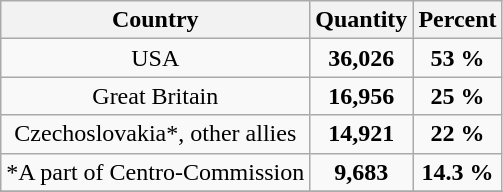<table class="wikitable" style="text-align:center">
<tr>
<th>Country</th>
<th>Quantity</th>
<th>Percent</th>
</tr>
<tr>
<td>USA</td>
<td><strong>36,026</strong></td>
<td><strong>53 %</strong></td>
</tr>
<tr>
<td>Great Britain</td>
<td><strong>16,956</strong></td>
<td><strong>25 %</strong></td>
</tr>
<tr>
<td>Czechoslovakia*, other allies</td>
<td><strong>14,921</strong></td>
<td><strong>22 %</strong></td>
</tr>
<tr>
<td>*A part of Centro-Commission</td>
<td><strong>9,683</strong></td>
<td><strong>14.3 %</strong></td>
</tr>
<tr>
</tr>
</table>
